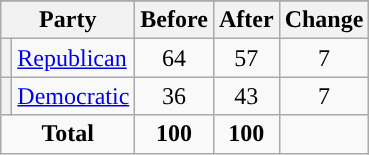<table class="wikitable" style="text-align:center;">
<tr>
</tr>
<tr>
<th colspan=2>Party</th>
<th>Before</th>
<th>After</th>
<th>Change</th>
</tr>
<tr>
<th style="background-color:"></th>
<td style="text-align:left;"><a href='#'>Republican</a></td>
<td>64</td>
<td>57</td>
<td> 7</td>
</tr>
<tr>
<th style="background-color:"></th>
<td style="text-align:left;"><a href='#'>Democratic</a></td>
<td>36</td>
<td>43</td>
<td> 7</td>
</tr>
<tr>
<td colspan=2><strong>Total</strong></td>
<td><strong>100</strong></td>
<td><strong>100</strong></td>
<td></td>
</tr>
</table>
